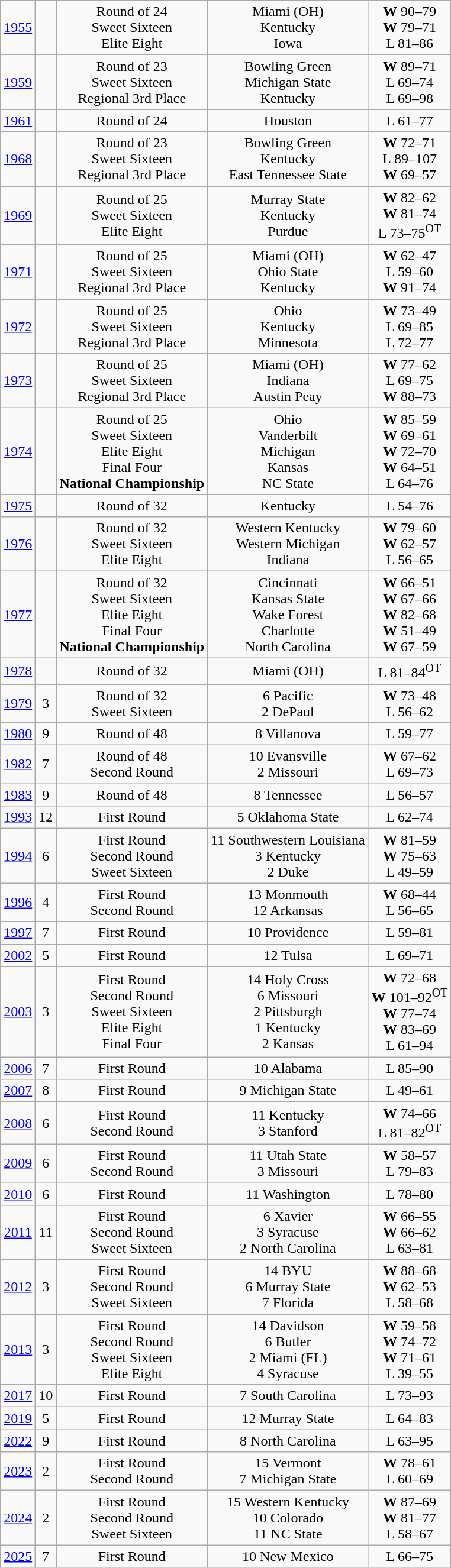<table class="wikitable">
<tr align="center">
<td><a href='#'>1955</a></td>
<td></td>
<td>Round of 24<br>Sweet Sixteen<br>Elite Eight</td>
<td>Miami (OH)<br>Kentucky<br>Iowa</td>
<td><strong>W</strong> 90–79<br><strong>W</strong> 79–71<br>L 81–86</td>
</tr>
<tr align="center">
<td><a href='#'>1959</a></td>
<td></td>
<td>Round of 23<br>Sweet Sixteen<br>Regional 3rd Place</td>
<td>Bowling Green<br>Michigan State<br>Kentucky</td>
<td><strong>W</strong> 89–71<br>L 69–74<br>L 69–98</td>
</tr>
<tr align="center">
<td><a href='#'>1961</a></td>
<td></td>
<td>Round of 24</td>
<td>Houston</td>
<td>L 61–77</td>
</tr>
<tr align="center">
<td><a href='#'>1968</a></td>
<td></td>
<td>Round of 23<br>Sweet Sixteen<br>Regional 3rd Place</td>
<td>Bowling Green<br>Kentucky<br>East Tennessee State</td>
<td><strong>W</strong> 72–71<br>L 89–107<br><strong>W</strong> 69–57</td>
</tr>
<tr align="center">
<td><a href='#'>1969</a></td>
<td></td>
<td>Round of 25<br>Sweet Sixteen<br>Elite Eight</td>
<td>Murray State<br>Kentucky<br>Purdue</td>
<td><strong>W</strong> 82–62<br><strong>W</strong> 81–74<br>L 73–75<sup>OT</sup></td>
</tr>
<tr align="center">
<td><a href='#'>1971</a></td>
<td></td>
<td>Round of 25<br>Sweet Sixteen<br>Regional 3rd Place</td>
<td>Miami (OH)<br>Ohio State<br>Kentucky</td>
<td><strong>W</strong> 62–47<br>L 59–60<br><strong>W</strong> 91–74</td>
</tr>
<tr align="center">
<td><a href='#'>1972</a></td>
<td></td>
<td>Round of 25<br>Sweet Sixteen<br>Regional 3rd Place</td>
<td>Ohio<br>Kentucky<br>Minnesota</td>
<td><strong>W</strong> 73–49<br>L 69–85<br>L 72–77</td>
</tr>
<tr align="center">
<td><a href='#'>1973</a></td>
<td></td>
<td>Round of 25<br>Sweet Sixteen<br>Regional 3rd Place</td>
<td>Miami (OH)<br>Indiana<br>Austin Peay</td>
<td><strong>W</strong> 77–62<br>L 69–75<br><strong>W</strong> 88–73</td>
</tr>
<tr align="center">
<td><a href='#'>1974</a></td>
<td></td>
<td>Round of 25<br>Sweet Sixteen<br>Elite Eight<br>Final Four<br><strong>National Championship</strong></td>
<td>Ohio<br>Vanderbilt<br>Michigan<br>Kansas<br>NC State</td>
<td><strong>W</strong> 85–59<br><strong>W</strong> 69–61<br><strong>W</strong> 72–70<br><strong>W</strong> 64–51<br>L 64–76</td>
</tr>
<tr align="center">
<td><a href='#'>1975</a></td>
<td></td>
<td>Round of 32</td>
<td>Kentucky</td>
<td>L 54–76</td>
</tr>
<tr align="center">
<td><a href='#'>1976</a></td>
<td></td>
<td>Round of 32<br>Sweet Sixteen<br>Elite Eight</td>
<td>Western Kentucky<br>Western Michigan<br>Indiana</td>
<td><strong>W</strong> 79–60<br><strong>W</strong> 62–57<br>L 56–65</td>
</tr>
<tr align="center">
<td><a href='#'>1977</a></td>
<td></td>
<td>Round of 32<br>Sweet Sixteen<br>Elite Eight<br>Final Four<br><strong>National Championship</strong></td>
<td>Cincinnati<br>Kansas State<br>Wake Forest<br>Charlotte<br>North Carolina</td>
<td><strong>W</strong> 66–51<br><strong>W</strong> 67–66<br><strong>W</strong> 82–68<br><strong>W</strong> 51–49<br><strong>W</strong> 67–59</td>
</tr>
<tr align="center">
<td><a href='#'>1978</a></td>
<td></td>
<td>Round of 32</td>
<td>Miami (OH)</td>
<td>L 81–84<sup>OT</sup></td>
</tr>
<tr align="center">
<td><a href='#'>1979</a></td>
<td>3</td>
<td>Round of 32<br>Sweet Sixteen</td>
<td>6 Pacific<br>2 DePaul</td>
<td><strong>W</strong> 73–48<br>L 56–62</td>
</tr>
<tr align="center">
<td><a href='#'>1980</a></td>
<td>9</td>
<td>Round of 48</td>
<td>8 Villanova</td>
<td>L 59–77</td>
</tr>
<tr align="center">
<td><a href='#'>1982</a></td>
<td>7</td>
<td>Round of 48<br>Second Round</td>
<td>10 Evansville<br>2 Missouri</td>
<td><strong>W</strong> 67–62<br>L 69–73</td>
</tr>
<tr align="center">
<td><a href='#'>1983</a></td>
<td>9</td>
<td>Round of 48</td>
<td>8 Tennessee</td>
<td>L 56–57</td>
</tr>
<tr align="center">
<td><a href='#'>1993</a></td>
<td>12</td>
<td>First Round</td>
<td>5 Oklahoma State</td>
<td>L 62–74</td>
</tr>
<tr align="center">
<td><a href='#'>1994</a></td>
<td>6</td>
<td>First Round<br>Second Round<br>Sweet Sixteen</td>
<td>11 Southwestern Louisiana<br>3 Kentucky<br>2 Duke</td>
<td><strong>W</strong> 81–59<br><strong>W</strong> 75–63<br>L 49–59</td>
</tr>
<tr align="center">
<td><a href='#'>1996</a></td>
<td>4</td>
<td>First Round<br>Second Round</td>
<td>13 Monmouth<br>12 Arkansas</td>
<td><strong>W</strong> 68–44<br>L 56–65</td>
</tr>
<tr align="center">
<td><a href='#'>1997</a></td>
<td>7</td>
<td>First Round</td>
<td>10 Providence</td>
<td>L 59–81</td>
</tr>
<tr align="center">
<td><a href='#'>2002</a></td>
<td>5</td>
<td>First Round</td>
<td>12 Tulsa</td>
<td>L 69–71</td>
</tr>
<tr align="center">
<td><a href='#'>2003</a></td>
<td>3</td>
<td>First Round<br>Second Round<br>Sweet Sixteen<br>Elite Eight<br>Final Four</td>
<td>14 Holy Cross<br>6 Missouri<br>2 Pittsburgh<br>1 Kentucky<br>2 Kansas</td>
<td><strong>W</strong> 72–68<br><strong>W</strong> 101–92<sup>OT</sup><br><strong>W</strong> 77–74<br><strong>W</strong> 83–69<br>L 61–94</td>
</tr>
<tr align="center">
<td><a href='#'>2006</a></td>
<td>7</td>
<td>First Round</td>
<td>10 Alabama</td>
<td>L 85–90</td>
</tr>
<tr align="center">
<td><a href='#'>2007</a></td>
<td>8</td>
<td>First Round</td>
<td>9 Michigan State</td>
<td>L 49–61</td>
</tr>
<tr align="center">
<td><a href='#'>2008</a></td>
<td>6</td>
<td>First Round<br>Second Round</td>
<td>11 Kentucky<br>3 Stanford</td>
<td><strong>W</strong> 74–66<br>L 81–82<sup>OT</sup></td>
</tr>
<tr align="center">
<td><a href='#'>2009</a></td>
<td>6</td>
<td>First Round<br>Second Round</td>
<td>11 Utah State<br>3 Missouri</td>
<td><strong>W</strong> 58–57<br>L 79–83</td>
</tr>
<tr align="center">
<td><a href='#'>2010</a></td>
<td>6</td>
<td>First Round</td>
<td>11 Washington</td>
<td>L 78–80</td>
</tr>
<tr align="center">
<td><a href='#'>2011</a></td>
<td>11</td>
<td>First Round<br>Second Round<br>Sweet Sixteen</td>
<td>6 Xavier<br>3 Syracuse<br>2 North Carolina</td>
<td><strong>W</strong> 66–55<br><strong>W</strong> 66–62<br>L 63–81</td>
</tr>
<tr align="center">
<td><a href='#'>2012</a></td>
<td>3</td>
<td>First Round<br>Second Round<br>Sweet Sixteen</td>
<td>14 BYU<br>6 Murray State<br>7 Florida</td>
<td><strong>W</strong> 88–68<br><strong>W</strong> 62–53<br>L 58–68</td>
</tr>
<tr align="center">
<td><a href='#'>2013</a></td>
<td>3</td>
<td>First Round<br>Second Round<br>Sweet Sixteen<br>Elite Eight</td>
<td>14 Davidson<br>6 Butler<br>2 Miami (FL)<br>4 Syracuse</td>
<td><strong>W</strong> 59–58<br><strong>W</strong> 74–72<br><strong>W</strong> 71–61<br>L 39–55</td>
</tr>
<tr align="center">
<td><a href='#'>2017</a></td>
<td>10</td>
<td>First Round</td>
<td>7 South Carolina</td>
<td>L 73–93</td>
</tr>
<tr align="center">
<td><a href='#'>2019</a></td>
<td>5</td>
<td>First Round</td>
<td>12 Murray State</td>
<td>L 64–83</td>
</tr>
<tr align="center">
<td><a href='#'>2022</a></td>
<td>9</td>
<td>First Round</td>
<td>8 North Carolina</td>
<td>L 63–95</td>
</tr>
<tr align="center">
<td><a href='#'>2023</a></td>
<td>2</td>
<td>First Round<br>Second Round</td>
<td>15 Vermont<br>7 Michigan State</td>
<td><strong>W</strong> 78–61<br> L 60–69</td>
</tr>
<tr align="center">
<td><a href='#'>2024</a></td>
<td>2</td>
<td>First Round<br>Second Round<br>Sweet Sixteen</td>
<td>15 Western Kentucky<br>10 Colorado<br>11 NC State</td>
<td><strong>W</strong> 87–69<br> <strong>W</strong> 81–77<br> L 58–67</td>
</tr>
<tr align="center">
<td><a href='#'>2025</a></td>
<td>7</td>
<td>First Round</td>
<td>10 New Mexico</td>
<td>L 66–75</td>
</tr>
</table>
